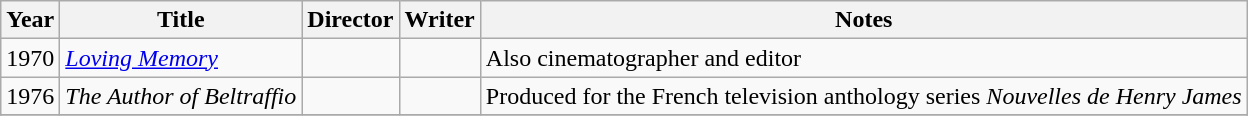<table class="wikitable">
<tr>
<th>Year</th>
<th>Title</th>
<th>Director</th>
<th>Writer</th>
<th>Notes</th>
</tr>
<tr>
<td>1970</td>
<td><em><a href='#'>Loving Memory</a></em></td>
<td></td>
<td></td>
<td>Also cinematographer and editor</td>
</tr>
<tr>
<td>1976</td>
<td><em>The Author of Beltraffio</em></td>
<td></td>
<td></td>
<td>Produced for the French television anthology series <em>Nouvelles de Henry James</em></td>
</tr>
<tr>
</tr>
</table>
